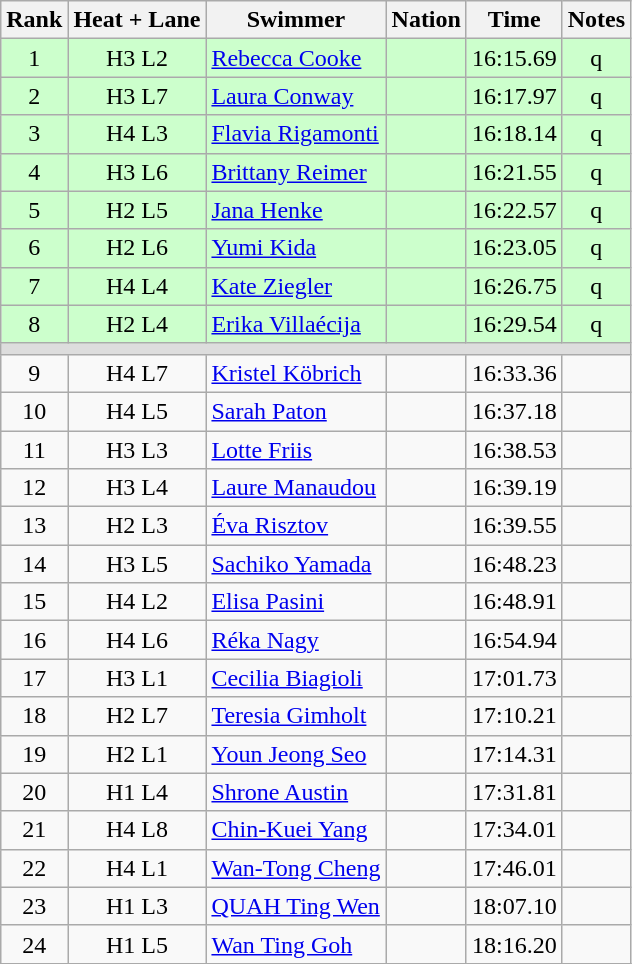<table class="wikitable sortable" style="text-align:center">
<tr>
<th>Rank</th>
<th>Heat + Lane</th>
<th>Swimmer</th>
<th>Nation</th>
<th>Time</th>
<th>Notes</th>
</tr>
<tr bgcolor=ccffcc>
<td>1</td>
<td>H3 L2</td>
<td align=left><a href='#'>Rebecca Cooke</a></td>
<td align=left></td>
<td>16:15.69</td>
<td>q</td>
</tr>
<tr bgcolor=ccffcc>
<td>2</td>
<td>H3 L7</td>
<td align=left><a href='#'>Laura Conway</a></td>
<td align=left></td>
<td>16:17.97</td>
<td>q</td>
</tr>
<tr bgcolor=ccffcc>
<td>3</td>
<td>H4 L3</td>
<td align=left><a href='#'>Flavia Rigamonti</a></td>
<td align=left></td>
<td>16:18.14</td>
<td>q</td>
</tr>
<tr bgcolor=ccffcc>
<td>4</td>
<td>H3 L6</td>
<td align=left><a href='#'>Brittany Reimer</a></td>
<td align=left></td>
<td>16:21.55</td>
<td>q</td>
</tr>
<tr bgcolor=ccffcc>
<td>5</td>
<td>H2 L5</td>
<td align=left><a href='#'>Jana Henke</a></td>
<td align=left></td>
<td>16:22.57</td>
<td>q</td>
</tr>
<tr bgcolor=ccffcc>
<td>6</td>
<td>H2 L6</td>
<td align=left><a href='#'>Yumi Kida</a></td>
<td align=left></td>
<td>16:23.05</td>
<td>q</td>
</tr>
<tr bgcolor=ccffcc>
<td>7</td>
<td>H4 L4</td>
<td align=left><a href='#'>Kate Ziegler</a></td>
<td align=left></td>
<td>16:26.75</td>
<td>q</td>
</tr>
<tr bgcolor=ccffcc>
<td>8</td>
<td>H2 L4</td>
<td align=left><a href='#'>Erika Villaécija</a></td>
<td align=left></td>
<td>16:29.54</td>
<td>q</td>
</tr>
<tr bgcolor=#DDDDDD>
<td colspan=6></td>
</tr>
<tr>
<td>9</td>
<td>H4 L7</td>
<td align=left><a href='#'>Kristel Köbrich</a></td>
<td align=left></td>
<td>16:33.36</td>
<td></td>
</tr>
<tr>
<td>10</td>
<td>H4 L5</td>
<td align=left><a href='#'>Sarah Paton</a></td>
<td align=left></td>
<td>16:37.18</td>
<td></td>
</tr>
<tr>
<td>11</td>
<td>H3 L3</td>
<td align=left><a href='#'>Lotte Friis</a></td>
<td align=left></td>
<td>16:38.53</td>
<td></td>
</tr>
<tr>
<td>12</td>
<td>H3 L4</td>
<td align=left><a href='#'>Laure Manaudou</a></td>
<td align=left></td>
<td>16:39.19</td>
<td></td>
</tr>
<tr>
<td>13</td>
<td>H2 L3</td>
<td align=left><a href='#'>Éva Risztov</a></td>
<td align=left></td>
<td>16:39.55</td>
<td></td>
</tr>
<tr>
<td>14</td>
<td>H3 L5</td>
<td align=left><a href='#'>Sachiko Yamada</a></td>
<td align=left></td>
<td>16:48.23</td>
<td></td>
</tr>
<tr>
<td>15</td>
<td>H4 L2</td>
<td align=left><a href='#'>Elisa Pasini</a></td>
<td align=left></td>
<td>16:48.91</td>
<td></td>
</tr>
<tr>
<td>16</td>
<td>H4 L6</td>
<td align=left><a href='#'>Réka Nagy</a></td>
<td align=left></td>
<td>16:54.94</td>
<td></td>
</tr>
<tr>
<td>17</td>
<td>H3 L1</td>
<td align=left><a href='#'>Cecilia Biagioli</a></td>
<td align=left></td>
<td>17:01.73</td>
<td></td>
</tr>
<tr>
<td>18</td>
<td>H2 L7</td>
<td align=left><a href='#'>Teresia Gimholt</a></td>
<td align=left></td>
<td>17:10.21</td>
<td></td>
</tr>
<tr>
<td>19</td>
<td>H2 L1</td>
<td align=left><a href='#'>Youn Jeong Seo</a></td>
<td align=left></td>
<td>17:14.31</td>
<td></td>
</tr>
<tr>
<td>20</td>
<td>H1 L4</td>
<td align=left><a href='#'>Shrone Austin</a></td>
<td align=left></td>
<td>17:31.81</td>
<td></td>
</tr>
<tr>
<td>21</td>
<td>H4 L8</td>
<td align=left><a href='#'>Chin-Kuei Yang</a></td>
<td align=left></td>
<td>17:34.01</td>
<td></td>
</tr>
<tr>
<td>22</td>
<td>H4 L1</td>
<td align=left><a href='#'>Wan-Tong Cheng</a></td>
<td align=left></td>
<td>17:46.01</td>
<td></td>
</tr>
<tr>
<td>23</td>
<td>H1 L3</td>
<td align=left><a href='#'>QUAH Ting Wen</a></td>
<td align=left></td>
<td>18:07.10</td>
<td></td>
</tr>
<tr>
<td>24</td>
<td>H1 L5</td>
<td align=left><a href='#'>Wan Ting Goh</a></td>
<td align=left></td>
<td>18:16.20</td>
<td></td>
</tr>
<tr>
</tr>
</table>
